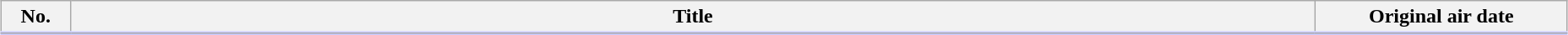<table class="plainrowheaders wikitable" style="width:98%; margin:auto; background:#FFF">
<tr style="border-bottom: 3px solid #CCF;">
<th style="width:3em;">No.</th>
<th>Title</th>
<th style="width:12em;">Original air date</th>
</tr>
<tr>
</tr>
</table>
